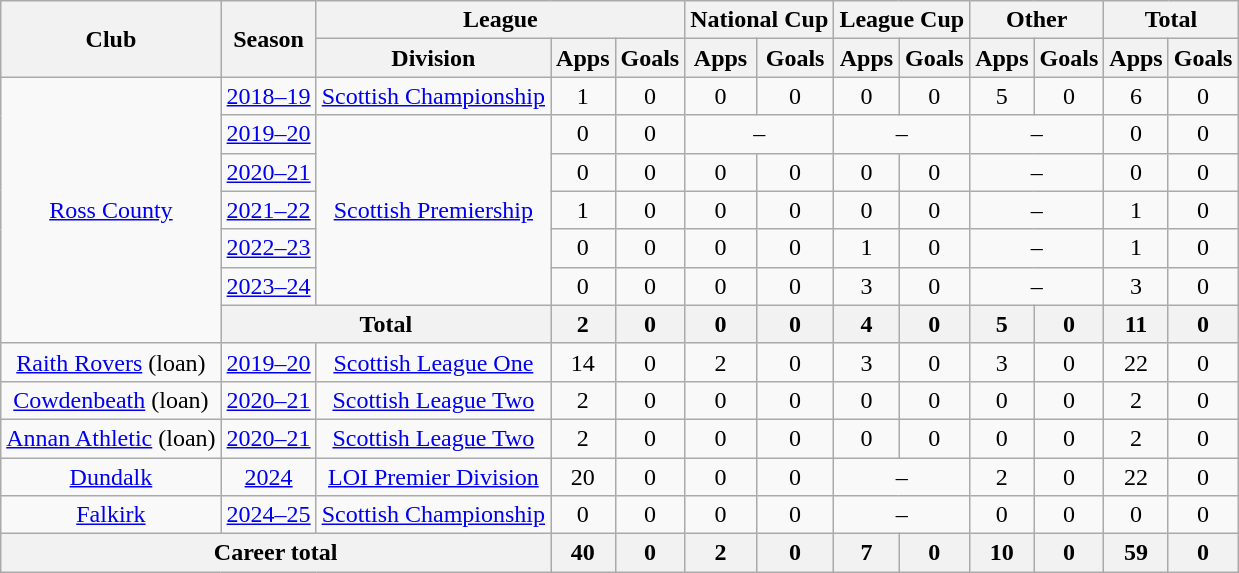<table class=wikitable style="text-align:center">
<tr>
<th rowspan=2>Club</th>
<th rowspan=2>Season</th>
<th colspan=3>League</th>
<th colspan=2>National Cup</th>
<th colspan=2>League Cup</th>
<th colspan=2>Other</th>
<th colspan=2>Total</th>
</tr>
<tr>
<th>Division</th>
<th>Apps</th>
<th>Goals</th>
<th>Apps</th>
<th>Goals</th>
<th>Apps</th>
<th>Goals</th>
<th>Apps</th>
<th>Goals</th>
<th>Apps</th>
<th>Goals</th>
</tr>
<tr>
<td rowspan=7><a href='#'>Ross County</a></td>
<td><a href='#'>2018–19</a></td>
<td><a href='#'>Scottish Championship</a></td>
<td>1</td>
<td>0</td>
<td>0</td>
<td>0</td>
<td>0</td>
<td>0</td>
<td>5</td>
<td>0</td>
<td>6</td>
<td>0</td>
</tr>
<tr>
<td><a href='#'>2019–20</a></td>
<td rowspan=5><a href='#'>Scottish Premiership</a></td>
<td>0</td>
<td>0</td>
<td colspan="2">–</td>
<td colspan="2">–</td>
<td colspan="2">–</td>
<td>0</td>
<td>0</td>
</tr>
<tr>
<td><a href='#'>2020–21</a></td>
<td>0</td>
<td>0</td>
<td>0</td>
<td>0</td>
<td>0</td>
<td>0</td>
<td colspan="2">–</td>
<td>0</td>
<td>0</td>
</tr>
<tr>
<td><a href='#'>2021–22</a></td>
<td>1</td>
<td>0</td>
<td>0</td>
<td>0</td>
<td>0</td>
<td>0</td>
<td colspan="2">–</td>
<td>1</td>
<td>0</td>
</tr>
<tr>
<td><a href='#'>2022–23</a></td>
<td>0</td>
<td>0</td>
<td>0</td>
<td>0</td>
<td>1</td>
<td>0</td>
<td colspan="2">–</td>
<td>1</td>
<td>0</td>
</tr>
<tr>
<td><a href='#'>2023–24</a></td>
<td>0</td>
<td>0</td>
<td>0</td>
<td>0</td>
<td>3</td>
<td>0</td>
<td colspan="2">–</td>
<td>3</td>
<td>0</td>
</tr>
<tr>
<th colspan=2>Total</th>
<th>2</th>
<th>0</th>
<th>0</th>
<th>0</th>
<th>4</th>
<th>0</th>
<th>5</th>
<th>0</th>
<th>11</th>
<th>0</th>
</tr>
<tr>
<td><a href='#'>Raith Rovers</a> (loan)</td>
<td><a href='#'>2019–20</a></td>
<td><a href='#'>Scottish League One</a></td>
<td>14</td>
<td>0</td>
<td>2</td>
<td>0</td>
<td>3</td>
<td>0</td>
<td>3</td>
<td>0</td>
<td>22</td>
<td>0</td>
</tr>
<tr>
<td><a href='#'>Cowdenbeath</a> (loan)</td>
<td><a href='#'>2020–21</a></td>
<td><a href='#'>Scottish League Two</a></td>
<td>2</td>
<td>0</td>
<td>0</td>
<td>0</td>
<td>0</td>
<td>0</td>
<td>0</td>
<td>0</td>
<td>2</td>
<td>0</td>
</tr>
<tr>
<td><a href='#'>Annan Athletic</a> (loan)</td>
<td><a href='#'>2020–21</a></td>
<td><a href='#'>Scottish League Two</a></td>
<td>2</td>
<td>0</td>
<td>0</td>
<td>0</td>
<td>0</td>
<td>0</td>
<td>0</td>
<td>0</td>
<td>2</td>
<td>0</td>
</tr>
<tr>
<td><a href='#'>Dundalk</a></td>
<td><a href='#'>2024</a></td>
<td><a href='#'>LOI Premier Division</a></td>
<td>20</td>
<td>0</td>
<td>0</td>
<td>0</td>
<td colspan="2">–</td>
<td>2</td>
<td>0</td>
<td>22</td>
<td>0</td>
</tr>
<tr>
<td><a href='#'>Falkirk</a></td>
<td><a href='#'>2024–25</a></td>
<td><a href='#'>Scottish Championship</a></td>
<td>0</td>
<td>0</td>
<td>0</td>
<td>0</td>
<td colspan="2">–</td>
<td>0</td>
<td>0</td>
<td>0</td>
<td>0</td>
</tr>
<tr>
<th colspan=3>Career total</th>
<th>40</th>
<th>0</th>
<th>2</th>
<th>0</th>
<th>7</th>
<th>0</th>
<th>10</th>
<th>0</th>
<th>59</th>
<th>0</th>
</tr>
</table>
